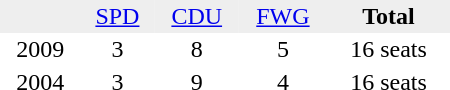<table border="0" cellpadding="2" cellspacing="0" width="300">
<tr bgcolor="#eeeeee" align="center">
<td></td>
<td><a href='#'>SPD</a></td>
<td><a href='#'>CDU</a></td>
<td><a href='#'>FWG</a></td>
<td><strong>Total</strong></td>
</tr>
<tr align="center">
<td>2009</td>
<td>3</td>
<td>8</td>
<td>5</td>
<td>16 seats</td>
</tr>
<tr align="center">
<td>2004</td>
<td>3</td>
<td>9</td>
<td>4</td>
<td>16 seats</td>
</tr>
</table>
